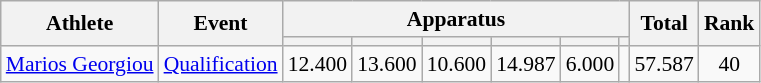<table class="wikitable" style="font-size:90%">
<tr>
<th rowspan=2>Athlete</th>
<th rowspan=2>Event</th>
<th colspan =6>Apparatus</th>
<th rowspan=2>Total</th>
<th rowspan=2>Rank</th>
</tr>
<tr style="font-size:95%">
<th></th>
<th></th>
<th></th>
<th></th>
<th></th>
<th></th>
</tr>
<tr align=center>
<td align=left><a href='#'>Marios Georgiou</a></td>
<td align=left><a href='#'>Qualification</a></td>
<td>12.400</td>
<td>13.600</td>
<td>10.600</td>
<td>14.987</td>
<td>6.000</td>
<td></td>
<td>57.587</td>
<td>40</td>
</tr>
</table>
